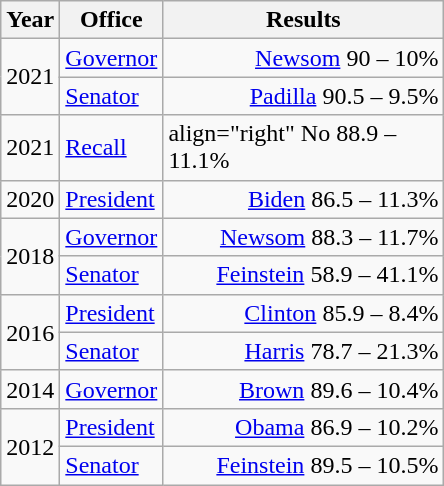<table class=wikitable>
<tr>
<th width="30">Year</th>
<th width="60">Office</th>
<th width="180">Results</th>
</tr>
<tr>
<td rowspan="2">2021</td>
<td><a href='#'>Governor</a></td>
<td align="right" ><a href='#'>Newsom</a> 90 – 10%</td>
</tr>
<tr>
<td><a href='#'>Senator</a></td>
<td align="right" ><a href='#'>Padilla</a> 90.5 – 9.5%</td>
</tr>
<tr>
<td>2021</td>
<td><a href='#'>Recall</a></td>
<td>align="right"  No 88.9 – 11.1%</td>
</tr>
<tr>
<td>2020</td>
<td><a href='#'>President</a></td>
<td align="right" ><a href='#'>Biden</a> 86.5 – 11.3%</td>
</tr>
<tr>
<td rowspan="2">2018</td>
<td><a href='#'>Governor</a></td>
<td align="right" ><a href='#'>Newsom</a> 88.3 – 11.7%</td>
</tr>
<tr>
<td><a href='#'>Senator</a></td>
<td align="right" ><a href='#'>Feinstein</a> 58.9 – 41.1%</td>
</tr>
<tr>
<td rowspan="2">2016</td>
<td><a href='#'>President</a></td>
<td align="right" ><a href='#'>Clinton</a> 85.9 – 8.4%</td>
</tr>
<tr>
<td><a href='#'>Senator</a></td>
<td align="right" ><a href='#'>Harris</a> 78.7 – 21.3%</td>
</tr>
<tr>
<td>2014</td>
<td><a href='#'>Governor</a></td>
<td align="right" ><a href='#'>Brown</a> 89.6 – 10.4%</td>
</tr>
<tr>
<td rowspan="2">2012</td>
<td><a href='#'>President</a></td>
<td align="right" ><a href='#'>Obama</a> 86.9 – 10.2%</td>
</tr>
<tr>
<td><a href='#'>Senator</a></td>
<td align="right" ><a href='#'>Feinstein</a> 89.5 – 10.5%</td>
</tr>
</table>
